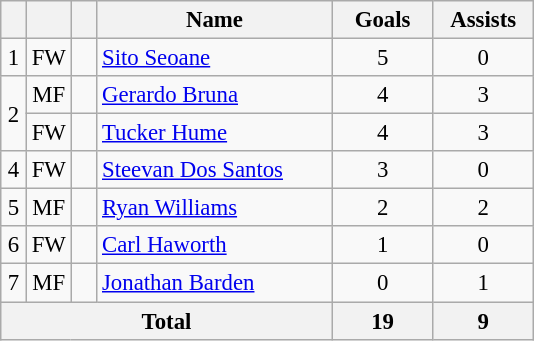<table class="sortable wikitable" style="font-size: 95%; text-align: center;">
<tr>
<th width=10></th>
<th width=10></th>
<th width=10></th>
<th width=150>Name</th>
<th width=60>Goals</th>
<th width=60>Assists</th>
</tr>
<tr>
<td rowspan="1">1</td>
<td>FW</td>
<td></td>
<td align=left><a href='#'>Sito Seoane</a></td>
<td>5</td>
<td>0</td>
</tr>
<tr>
<td rowspan="2">2</td>
<td>MF</td>
<td></td>
<td align=left><a href='#'>Gerardo Bruna</a></td>
<td>4</td>
<td>3</td>
</tr>
<tr>
<td>FW</td>
<td></td>
<td align=left><a href='#'>Tucker Hume</a></td>
<td>4</td>
<td>3</td>
</tr>
<tr>
<td rowspan="1">4</td>
<td>FW</td>
<td></td>
<td align=left><a href='#'>Steevan Dos Santos</a></td>
<td>3</td>
<td>0</td>
</tr>
<tr>
<td rowspan="1">5</td>
<td>MF</td>
<td></td>
<td align=left><a href='#'>Ryan Williams</a></td>
<td>2</td>
<td>2</td>
</tr>
<tr>
<td rowspan="1">6</td>
<td>FW</td>
<td></td>
<td align=left><a href='#'>Carl Haworth</a></td>
<td>1</td>
<td>0</td>
</tr>
<tr>
<td rowspan="1">7</td>
<td>MF</td>
<td></td>
<td align=left><a href='#'>Jonathan Barden</a></td>
<td>0</td>
<td>1<br></td>
</tr>
<tr>
<th colspan="4">Total</th>
<th>19</th>
<th>9</th>
</tr>
</table>
